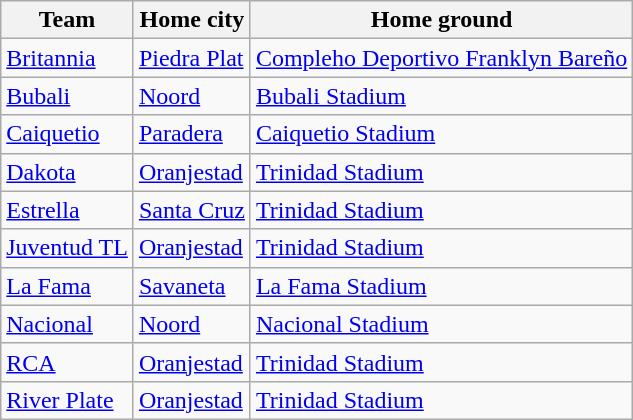<table class="wikitable sortable">
<tr>
<th>Team</th>
<th>Home city</th>
<th>Home ground</th>
</tr>
<tr>
<td><a href='#'>Britannia</a></td>
<td><a href='#'>Piedra Plat</a></td>
<td><a href='#'>Compleho Deportivo Franklyn Bareño</a></td>
</tr>
<tr>
<td><a href='#'>Bubali</a></td>
<td><a href='#'>Noord</a></td>
<td><a href='#'>Bubali Stadium</a></td>
</tr>
<tr>
<td><a href='#'>Caiquetio</a></td>
<td><a href='#'>Paradera</a></td>
<td><a href='#'>Caiquetio Stadium</a></td>
</tr>
<tr>
<td><a href='#'>Dakota</a></td>
<td><a href='#'>Oranjestad</a></td>
<td><a href='#'>Trinidad Stadium</a></td>
</tr>
<tr>
<td><a href='#'>Estrella</a></td>
<td><a href='#'>Santa Cruz</a></td>
<td><a href='#'>Trinidad Stadium</a></td>
</tr>
<tr>
<td><a href='#'>Juventud TL</a></td>
<td><a href='#'>Oranjestad</a></td>
<td><a href='#'>Trinidad Stadium</a></td>
</tr>
<tr>
<td><a href='#'>La Fama</a></td>
<td><a href='#'>Savaneta</a></td>
<td><a href='#'>La Fama Stadium</a></td>
</tr>
<tr>
<td><a href='#'>Nacional</a></td>
<td><a href='#'>Noord</a></td>
<td><a href='#'>Nacional Stadium</a></td>
</tr>
<tr>
<td><a href='#'>RCA</a></td>
<td><a href='#'>Oranjestad</a></td>
<td><a href='#'>Trinidad Stadium</a></td>
</tr>
<tr>
<td><a href='#'>River Plate</a></td>
<td><a href='#'>Oranjestad</a></td>
<td><a href='#'>Trinidad Stadium</a></td>
</tr>
</table>
